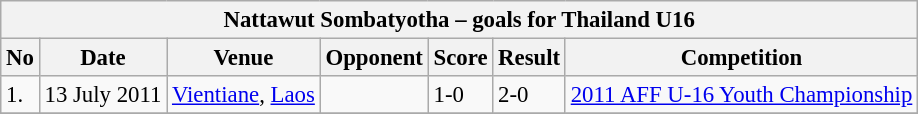<table class="wikitable" style="font-size:95%;">
<tr>
<th colspan="8">Nattawut Sombatyotha – goals for Thailand U16</th>
</tr>
<tr>
<th>No</th>
<th>Date</th>
<th>Venue</th>
<th>Opponent</th>
<th>Score</th>
<th>Result</th>
<th>Competition</th>
</tr>
<tr>
<td>1.</td>
<td>13 July 2011</td>
<td><a href='#'>Vientiane</a>, <a href='#'>Laos</a></td>
<td></td>
<td>1-0</td>
<td>2-0</td>
<td><a href='#'>2011 AFF U-16 Youth Championship</a></td>
</tr>
<tr>
</tr>
</table>
